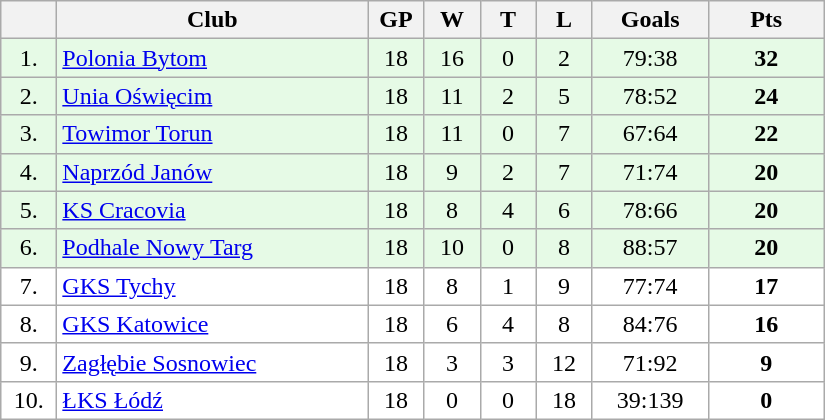<table class="wikitable">
<tr>
<th width="30"></th>
<th width="200">Club</th>
<th width="30">GP</th>
<th width="30">W</th>
<th width="30">T</th>
<th width="30">L</th>
<th width="70">Goals</th>
<th width="70">Pts</th>
</tr>
<tr bgcolor="#e6fae6" align="center">
<td>1.</td>
<td align="left"><a href='#'>Polonia Bytom</a></td>
<td>18</td>
<td>16</td>
<td>0</td>
<td>2</td>
<td>79:38</td>
<td><strong>32</strong></td>
</tr>
<tr bgcolor="#e6fae6" align="center">
<td>2.</td>
<td align="left"><a href='#'>Unia Oświęcim</a></td>
<td>18</td>
<td>11</td>
<td>2</td>
<td>5</td>
<td>78:52</td>
<td><strong>24</strong></td>
</tr>
<tr bgcolor="#e6fae6" align="center">
<td>3.</td>
<td align="left"><a href='#'>Towimor Torun</a></td>
<td>18</td>
<td>11</td>
<td>0</td>
<td>7</td>
<td>67:64</td>
<td><strong>22</strong></td>
</tr>
<tr bgcolor="#e6fae6" align="center">
<td>4.</td>
<td align="left"><a href='#'>Naprzód Janów</a></td>
<td>18</td>
<td>9</td>
<td>2</td>
<td>7</td>
<td>71:74</td>
<td><strong>20</strong></td>
</tr>
<tr bgcolor="#e6fae6" align="center">
<td>5.</td>
<td align="left"><a href='#'>KS Cracovia</a></td>
<td>18</td>
<td>8</td>
<td>4</td>
<td>6</td>
<td>78:66</td>
<td><strong>20</strong></td>
</tr>
<tr bgcolor="#e6fae6" align="center">
<td>6.</td>
<td align="left"><a href='#'>Podhale Nowy Targ</a></td>
<td>18</td>
<td>10</td>
<td>0</td>
<td>8</td>
<td>88:57</td>
<td><strong>20</strong></td>
</tr>
<tr bgcolor="#FFFFFF" align="center">
<td>7.</td>
<td align="left"><a href='#'>GKS Tychy</a></td>
<td>18</td>
<td>8</td>
<td>1</td>
<td>9</td>
<td>77:74</td>
<td><strong>17</strong></td>
</tr>
<tr bgcolor="#FFFFFF" align="center">
<td>8.</td>
<td align="left"><a href='#'>GKS Katowice</a></td>
<td>18</td>
<td>6</td>
<td>4</td>
<td>8</td>
<td>84:76</td>
<td><strong>16</strong></td>
</tr>
<tr bgcolor="#FFFFFF" align="center">
<td>9.</td>
<td align="left"><a href='#'>Zagłębie Sosnowiec</a></td>
<td>18</td>
<td>3</td>
<td>3</td>
<td>12</td>
<td>71:92</td>
<td><strong>9</strong></td>
</tr>
<tr bgcolor="#FFFFFF" align="center">
<td>10.</td>
<td align="left"><a href='#'>ŁKS Łódź</a></td>
<td>18</td>
<td>0</td>
<td>0</td>
<td>18</td>
<td>39:139</td>
<td><strong>0</strong></td>
</tr>
</table>
